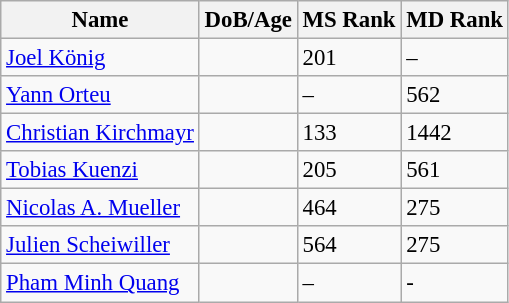<table class="wikitable" style="text-align: left; font-size:95%;">
<tr>
<th>Name</th>
<th>DoB/Age</th>
<th>MS Rank</th>
<th>MD Rank</th>
</tr>
<tr>
<td><a href='#'>Joel König</a></td>
<td></td>
<td>201</td>
<td>–</td>
</tr>
<tr>
<td><a href='#'>Yann Orteu</a></td>
<td></td>
<td>–</td>
<td>562</td>
</tr>
<tr>
<td><a href='#'>Christian Kirchmayr</a></td>
<td></td>
<td>133</td>
<td>1442</td>
</tr>
<tr>
<td><a href='#'>Tobias Kuenzi</a></td>
<td></td>
<td>205</td>
<td>561</td>
</tr>
<tr>
<td><a href='#'>Nicolas A. Mueller</a></td>
<td></td>
<td>464</td>
<td>275</td>
</tr>
<tr>
<td><a href='#'>Julien Scheiwiller</a></td>
<td></td>
<td>564</td>
<td>275</td>
</tr>
<tr>
<td><a href='#'>Pham Minh Quang</a></td>
<td></td>
<td>–</td>
<td>-</td>
</tr>
</table>
